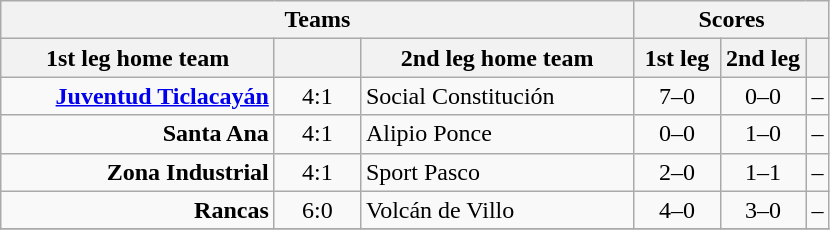<table class="wikitable" style="text-align: center;">
<tr>
<th colspan=3>Teams</th>
<th colspan=3>Scores</th>
</tr>
<tr>
<th width="175">1st leg home team</th>
<th width="50"></th>
<th width="175">2nd leg home team</th>
<th width="50">1st leg</th>
<th width="50">2nd leg</th>
<th></th>
</tr>
<tr>
<td align=right><strong><a href='#'>Juventud Ticlacayán</a></strong></td>
<td>4:1</td>
<td align=left>Social Constitución</td>
<td>7–0</td>
<td>0–0</td>
<td>–</td>
</tr>
<tr>
<td align=right><strong>Santa Ana</strong></td>
<td>4:1</td>
<td align=left>Alipio Ponce</td>
<td>0–0</td>
<td>1–0</td>
<td>–</td>
</tr>
<tr>
<td align=right><strong>Zona Industrial</strong></td>
<td>4:1</td>
<td align=left>Sport Pasco</td>
<td>2–0</td>
<td>1–1</td>
<td>–</td>
</tr>
<tr>
<td align=right><strong>Rancas</strong></td>
<td>6:0</td>
<td align=left>Volcán de Villo</td>
<td>4–0</td>
<td>3–0</td>
<td>–</td>
</tr>
<tr>
</tr>
</table>
